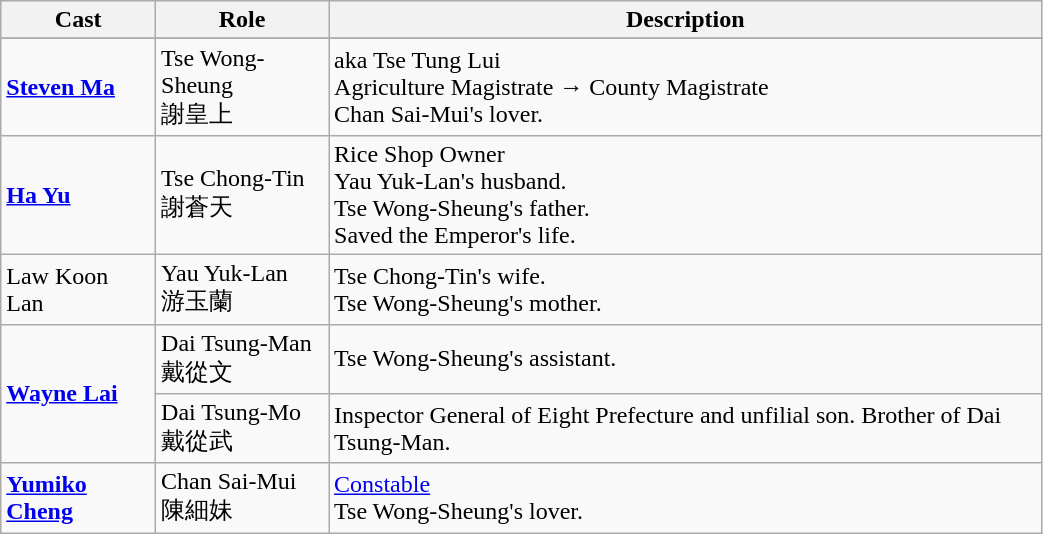<table class="wikitable" width="55%">
<tr>
<th>Cast</th>
<th>Role</th>
<th>Description</th>
</tr>
<tr>
</tr>
<tr>
<td><strong><a href='#'>Steven Ma</a></strong></td>
<td>Tse Wong-Sheung <br> 謝皇上</td>
<td>aka Tse Tung Lui <br> Agriculture Magistrate → County Magistrate <br> Chan Sai-Mui's lover.</td>
</tr>
<tr>
<td><strong><a href='#'>Ha Yu</a></strong></td>
<td>Tse Chong-Tin <br> 謝蒼天</td>
<td>Rice Shop Owner <br> Yau Yuk-Lan's husband. <br> Tse Wong-Sheung's father. <br> Saved the Emperor's life.</td>
</tr>
<tr>
<td>Law Koon Lan</td>
<td>Yau Yuk-Lan <br> 游玉蘭</td>
<td>Tse Chong-Tin's wife. <br> Tse Wong-Sheung's mother.</td>
</tr>
<tr>
<td rowspan="2"><strong><a href='#'>Wayne Lai</a></strong></td>
<td>Dai Tsung-Man <br> 戴從文</td>
<td>Tse Wong-Sheung's assistant.</td>
</tr>
<tr>
<td>Dai Tsung-Mo <br> 戴從武</td>
<td>Inspector General of Eight Prefecture and unfilial son. Brother of Dai Tsung-Man.</td>
</tr>
<tr>
<td><strong><a href='#'>Yumiko Cheng</a></strong></td>
<td>Chan Sai-Mui <br> 陳細妹</td>
<td><a href='#'>Constable</a> <br> Tse Wong-Sheung's lover.</td>
</tr>
</table>
